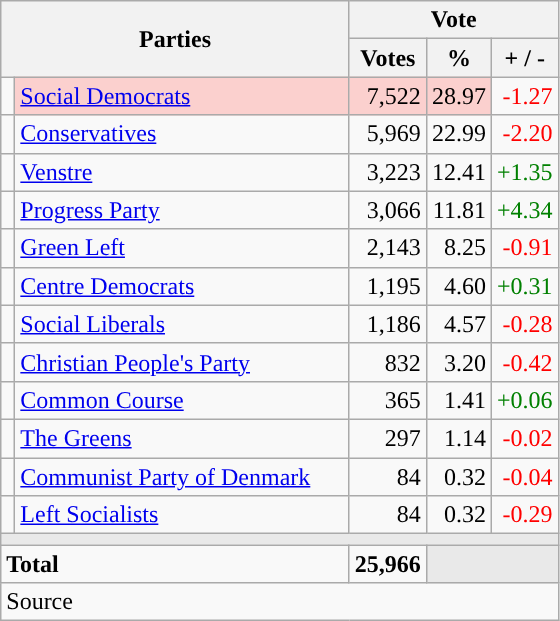<table class="wikitable" style="text-align:right;">
<tr>
<th style="text-align:centre;" rowspan="2" colspan="2" width="225">Parties</th>
<th colspan="3">Vote</th>
</tr>
<tr>
<th width="15">Votes</th>
<th width="15">%</th>
<th width="15">+ / -</th>
</tr>
<tr>
<td width="2" style="color:inherit;background:"></td>
<td bgcolor=#fbd0ce  align="left"><a href='#'>Social Democrats</a></td>
<td bgcolor=#fbd0ce>7,522</td>
<td bgcolor=#fbd0ce>28.97</td>
<td style=color:red;>-1.27</td>
</tr>
<tr>
<td width="2" style="color:inherit;background:"></td>
<td align="left"><a href='#'>Conservatives</a></td>
<td>5,969</td>
<td>22.99</td>
<td style=color:red;>-2.20</td>
</tr>
<tr>
<td width="2" style="color:inherit;background:"></td>
<td align="left"><a href='#'>Venstre</a></td>
<td>3,223</td>
<td>12.41</td>
<td style=color:green;>+1.35</td>
</tr>
<tr>
<td width="2" style="color:inherit;background:"></td>
<td align="left"><a href='#'>Progress Party</a></td>
<td>3,066</td>
<td>11.81</td>
<td style=color:green;>+4.34</td>
</tr>
<tr>
<td width="2" style="color:inherit;background:"></td>
<td align="left"><a href='#'>Green Left</a></td>
<td>2,143</td>
<td>8.25</td>
<td style=color:red;>-0.91</td>
</tr>
<tr>
<td width="2" style="color:inherit;background:"></td>
<td align="left"><a href='#'>Centre Democrats</a></td>
<td>1,195</td>
<td>4.60</td>
<td style=color:green;>+0.31</td>
</tr>
<tr>
<td width="2" style="color:inherit;background:"></td>
<td align="left"><a href='#'>Social Liberals</a></td>
<td>1,186</td>
<td>4.57</td>
<td style=color:red;>-0.28</td>
</tr>
<tr>
<td width="2" style="color:inherit;background:"></td>
<td align="left"><a href='#'>Christian People's Party</a></td>
<td>832</td>
<td>3.20</td>
<td style=color:red;>-0.42</td>
</tr>
<tr>
<td width="2" style="color:inherit;background:"></td>
<td align="left"><a href='#'>Common Course</a></td>
<td>365</td>
<td>1.41</td>
<td style=color:green;>+0.06</td>
</tr>
<tr>
<td width="2" style="color:inherit;background:"></td>
<td align="left"><a href='#'>The Greens</a></td>
<td>297</td>
<td>1.14</td>
<td style=color:red;>-0.02</td>
</tr>
<tr>
<td width="2" style="color:inherit;background:"></td>
<td align="left"><a href='#'>Communist Party of Denmark</a></td>
<td>84</td>
<td>0.32</td>
<td style=color:red;>-0.04</td>
</tr>
<tr>
<td width="2" style="color:inherit;background:"></td>
<td align="left"><a href='#'>Left Socialists</a></td>
<td>84</td>
<td>0.32</td>
<td style=color:red;>-0.29</td>
</tr>
<tr>
<td colspan="7" bgcolor="#E9E9E9"></td>
</tr>
<tr>
<td align="left" colspan="2"><strong>Total</strong></td>
<td><strong>25,966</strong></td>
<td bgcolor="#E9E9E9" colspan="2"></td>
</tr>
<tr>
<td align="left" colspan="6">Source</td>
</tr>
</table>
